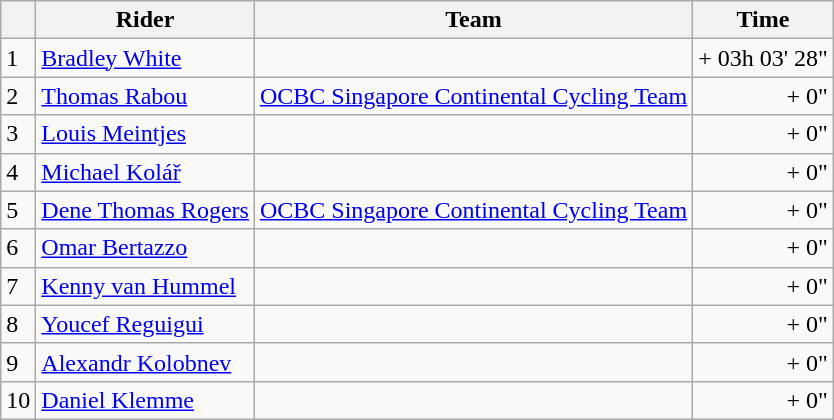<table class=wikitable>
<tr>
<th></th>
<th>Rider</th>
<th>Team</th>
<th>Time</th>
</tr>
<tr>
<td>1</td>
<td> <a href='#'>Bradley White</a></td>
<td></td>
<td align=right>+ 03h 03' 28"</td>
</tr>
<tr>
<td>2</td>
<td> <a href='#'>Thomas Rabou</a></td>
<td><a href='#'>OCBC Singapore Continental Cycling Team</a></td>
<td align=right>+ 0"</td>
</tr>
<tr>
<td>3</td>
<td> <a href='#'>Louis Meintjes</a></td>
<td></td>
<td align=right>+ 0"</td>
</tr>
<tr>
<td>4</td>
<td> <a href='#'>Michael Kolář</a></td>
<td></td>
<td align=right>+ 0"</td>
</tr>
<tr>
<td>5</td>
<td> <a href='#'>Dene Thomas Rogers</a></td>
<td><a href='#'>OCBC Singapore Continental Cycling Team</a></td>
<td align=right>+ 0"</td>
</tr>
<tr>
<td>6</td>
<td> <a href='#'>Omar Bertazzo</a></td>
<td></td>
<td align=right>+ 0"</td>
</tr>
<tr>
<td>7</td>
<td> <a href='#'>Kenny van Hummel</a></td>
<td></td>
<td align=right>+ 0"</td>
</tr>
<tr>
<td>8</td>
<td> <a href='#'>Youcef Reguigui</a></td>
<td></td>
<td align=right>+ 0"</td>
</tr>
<tr>
<td>9</td>
<td> <a href='#'>Alexandr Kolobnev</a></td>
<td></td>
<td align=right>+ 0"</td>
</tr>
<tr>
<td>10</td>
<td> <a href='#'>Daniel Klemme</a></td>
<td></td>
<td align=right>+ 0"</td>
</tr>
</table>
